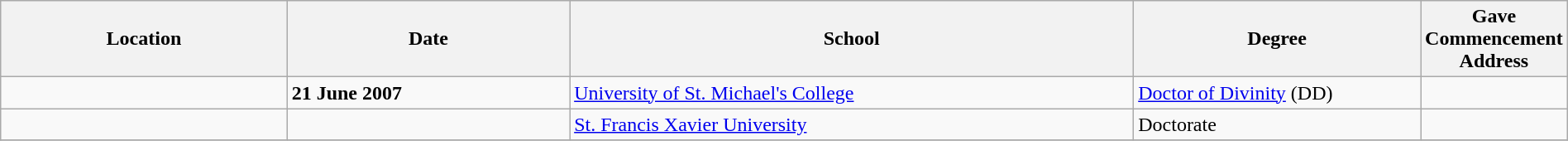<table class="wikitable" style="width:100%;">
<tr>
<th style="width:20%;">Location</th>
<th style="width:20%;">Date</th>
<th style="width:40%;">School</th>
<th style="width:20%;">Degree</th>
<th style="width:20%;">Gave Commencement Address</th>
</tr>
<tr>
<td></td>
<td><strong>21 June 2007</strong></td>
<td><a href='#'>University of St. Michael's College</a></td>
<td><a href='#'>Doctor of Divinity</a> (DD)</td>
<td></td>
</tr>
<tr>
<td></td>
<td></td>
<td><a href='#'>St. Francis Xavier University</a></td>
<td>Doctorate</td>
<td></td>
</tr>
<tr>
</tr>
</table>
